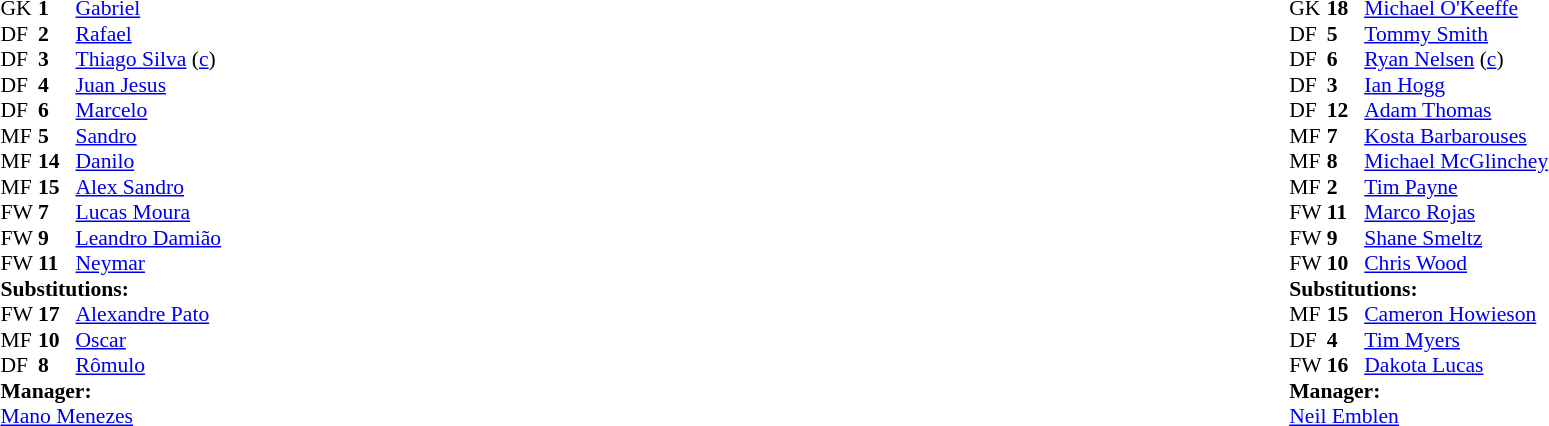<table width="100%">
<tr>
<td valign="top" width="50%"><br><table style="font-size: 90%" cellspacing="0" cellpadding="0">
<tr>
<th width="25"></th>
<th width="25"></th>
</tr>
<tr>
<td>GK</td>
<td><strong>1</strong></td>
<td><a href='#'>Gabriel</a></td>
</tr>
<tr>
<td>DF</td>
<td><strong>2</strong></td>
<td><a href='#'>Rafael</a></td>
</tr>
<tr>
<td>DF</td>
<td><strong>3</strong></td>
<td><a href='#'>Thiago Silva</a> (<a href='#'>c</a>)</td>
</tr>
<tr>
<td>DF</td>
<td><strong>4</strong></td>
<td><a href='#'>Juan Jesus</a></td>
</tr>
<tr>
<td>DF</td>
<td><strong>6</strong></td>
<td><a href='#'>Marcelo</a></td>
</tr>
<tr>
<td>MF</td>
<td><strong>5</strong></td>
<td><a href='#'>Sandro</a></td>
<td></td>
<td></td>
</tr>
<tr>
<td>MF</td>
<td><strong>14</strong></td>
<td><a href='#'>Danilo</a></td>
</tr>
<tr>
<td>MF</td>
<td><strong>15</strong></td>
<td><a href='#'>Alex Sandro</a></td>
<td></td>
</tr>
<tr>
<td>FW</td>
<td><strong>7</strong></td>
<td><a href='#'>Lucas Moura</a></td>
</tr>
<tr>
<td>FW</td>
<td><strong>9</strong></td>
<td><a href='#'>Leandro Damião</a></td>
<td></td>
<td></td>
</tr>
<tr>
<td>FW</td>
<td><strong>11</strong></td>
<td><a href='#'>Neymar</a></td>
<td></td>
<td></td>
</tr>
<tr>
<td colspan=3><strong>Substitutions:</strong></td>
</tr>
<tr>
<td>FW</td>
<td><strong>17</strong></td>
<td><a href='#'>Alexandre Pato</a></td>
<td></td>
<td></td>
</tr>
<tr>
<td>MF</td>
<td><strong>10</strong></td>
<td><a href='#'>Oscar</a></td>
<td></td>
<td></td>
</tr>
<tr>
<td>DF</td>
<td><strong>8</strong></td>
<td><a href='#'>Rômulo</a></td>
<td></td>
<td></td>
</tr>
<tr>
<td colspan=3><strong>Manager:</strong></td>
</tr>
<tr>
<td colspan=3><a href='#'>Mano Menezes</a></td>
</tr>
</table>
</td>
<td valign="top"></td>
<td valign="top" width="50%"><br><table style="font-size: 90%" cellspacing="0" cellpadding="0" align="center">
<tr>
<th width=25></th>
<th width=25></th>
</tr>
<tr>
<td>GK</td>
<td><strong>18</strong></td>
<td><a href='#'>Michael O'Keeffe</a></td>
</tr>
<tr>
<td>DF</td>
<td><strong>5</strong></td>
<td><a href='#'>Tommy Smith</a></td>
</tr>
<tr>
<td>DF</td>
<td><strong>6</strong></td>
<td><a href='#'>Ryan Nelsen</a> (<a href='#'>c</a>)</td>
</tr>
<tr>
<td>DF</td>
<td><strong>3</strong></td>
<td><a href='#'>Ian Hogg</a></td>
<td></td>
</tr>
<tr>
<td>DF</td>
<td><strong>12</strong></td>
<td><a href='#'>Adam Thomas</a></td>
<td></td>
<td></td>
</tr>
<tr>
<td>MF</td>
<td><strong>7</strong></td>
<td><a href='#'>Kosta Barbarouses</a></td>
<td></td>
<td></td>
</tr>
<tr>
<td>MF</td>
<td><strong>8</strong></td>
<td><a href='#'>Michael McGlinchey</a></td>
</tr>
<tr>
<td>MF</td>
<td><strong>2</strong></td>
<td><a href='#'>Tim Payne</a></td>
</tr>
<tr>
<td>FW</td>
<td><strong>11</strong></td>
<td><a href='#'>Marco Rojas</a></td>
<td></td>
<td></td>
</tr>
<tr>
<td>FW</td>
<td><strong>9</strong></td>
<td><a href='#'>Shane Smeltz</a></td>
</tr>
<tr>
<td>FW</td>
<td><strong>10</strong></td>
<td><a href='#'>Chris Wood</a></td>
</tr>
<tr>
<td colspan=3><strong>Substitutions:</strong></td>
</tr>
<tr>
<td>MF</td>
<td><strong>15</strong></td>
<td><a href='#'>Cameron Howieson</a></td>
<td></td>
<td></td>
</tr>
<tr>
<td>DF</td>
<td><strong>4</strong></td>
<td><a href='#'>Tim Myers</a></td>
<td></td>
<td></td>
</tr>
<tr>
<td>FW</td>
<td><strong>16</strong></td>
<td><a href='#'>Dakota Lucas</a></td>
<td></td>
<td></td>
</tr>
<tr>
<td colspan=3><strong>Manager:</strong></td>
</tr>
<tr>
<td colspan=3> <a href='#'>Neil Emblen</a></td>
</tr>
</table>
</td>
</tr>
</table>
